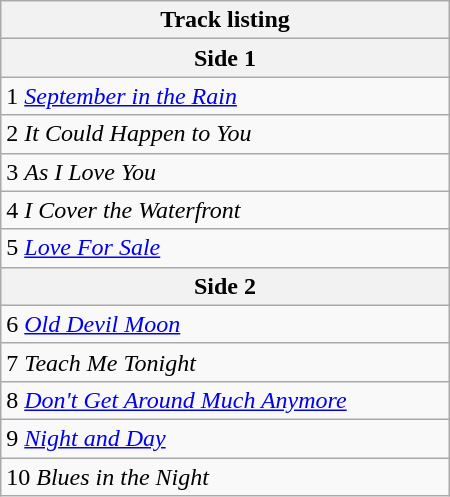<table class="wikitable collapsible collapsed" style="width:300px;">
<tr>
<th>Track listing</th>
</tr>
<tr>
<th>Side 1</th>
</tr>
<tr>
<td>1 <em><a href='#'>September in the Rain</a></em></td>
</tr>
<tr>
<td>2 <em>It Could Happen to You</em></td>
</tr>
<tr>
<td>3 <em>As I Love You</em></td>
</tr>
<tr>
<td>4 <em>I Cover the Waterfront</em></td>
</tr>
<tr>
<td>5 <em><a href='#'>Love For Sale</a></em></td>
</tr>
<tr>
<th>Side 2</th>
</tr>
<tr>
<td>6 <em><a href='#'>Old Devil Moon</a></em></td>
</tr>
<tr>
<td>7 <em>Teach Me Tonight</em></td>
</tr>
<tr>
<td>8 <em><a href='#'>Don't Get Around Much Anymore</a></em></td>
</tr>
<tr>
<td>9 <em><a href='#'>Night and Day</a></em></td>
</tr>
<tr>
<td>10 <em>Blues in the Night</em></td>
</tr>
</table>
